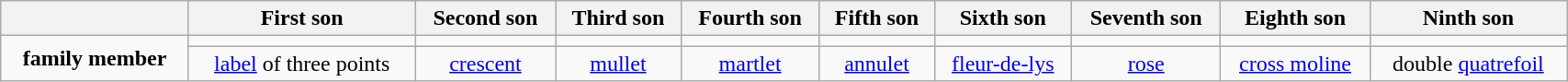<table class="wikitable" style="width:90%;text-align:center;">
<tr>
<th></th>
<th>First son</th>
<th>Second son</th>
<th>Third son</th>
<th>Fourth son</th>
<th>Fifth son</th>
<th>Sixth son</th>
<th>Seventh son</th>
<th>Eighth son</th>
<th>Ninth son</th>
</tr>
<tr style="text-align:center">
<td rowspan="2" align="center"><strong>family member</strong></td>
<td></td>
<td></td>
<td></td>
<td></td>
<td></td>
<td></td>
<td></td>
<td></td>
<td></td>
</tr>
<tr>
<td><a href='#'>label</a> of three points</td>
<td><a href='#'>crescent</a></td>
<td><a href='#'>mullet</a></td>
<td><a href='#'>martlet</a></td>
<td><a href='#'>annulet</a></td>
<td><a href='#'>fleur-de-lys</a></td>
<td><a href='#'>rose</a></td>
<td><a href='#'>cross moline</a></td>
<td>double <a href='#'>quatrefoil</a></td>
</tr>
</table>
